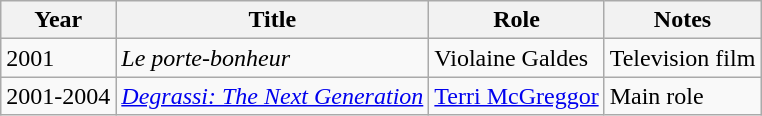<table class="wikitable">
<tr>
<th>Year</th>
<th>Title</th>
<th>Role</th>
<th>Notes</th>
</tr>
<tr>
<td>2001</td>
<td><em>Le porte-bonheur</em></td>
<td>Violaine Galdes</td>
<td>Television film</td>
</tr>
<tr>
<td>2001-2004</td>
<td><em><a href='#'>Degrassi: The Next Generation</a></em></td>
<td><a href='#'>Terri McGreggor</a></td>
<td>Main role</td>
</tr>
</table>
